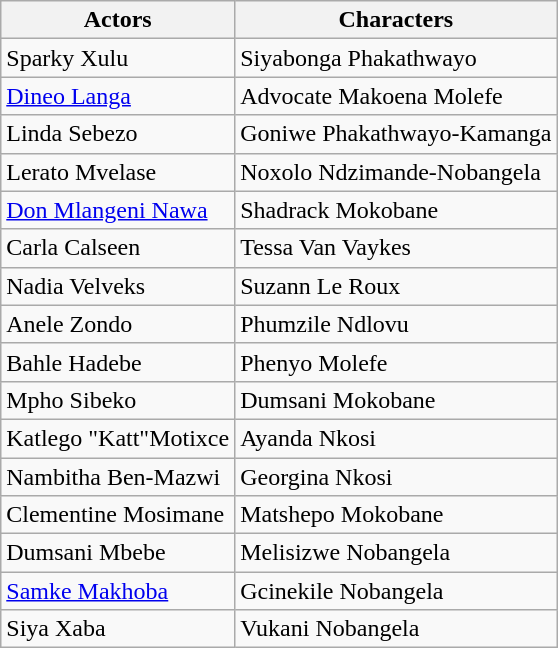<table class="wikitable">
<tr>
<th>Actors</th>
<th>Characters</th>
</tr>
<tr>
<td>Sparky Xulu</td>
<td>Siyabonga Phakathwayo</td>
</tr>
<tr>
<td><a href='#'>Dineo Langa</a></td>
<td>Advocate Makoena Molefe</td>
</tr>
<tr>
<td>Linda Sebezo</td>
<td>Goniwe Phakathwayo-Kamanga</td>
</tr>
<tr>
<td>Lerato Mvelase</td>
<td>Noxolo Ndzimande-Nobangela</td>
</tr>
<tr>
<td><a href='#'>Don Mlangeni Nawa</a></td>
<td>Shadrack Mokobane</td>
</tr>
<tr>
<td>Carla Calseen</td>
<td>Tessa Van Vaykes</td>
</tr>
<tr>
<td>Nadia Velveks</td>
<td>Suzann Le Roux</td>
</tr>
<tr>
<td>Anele Zondo</td>
<td>Phumzile Ndlovu</td>
</tr>
<tr>
<td>Bahle Hadebe</td>
<td>Phenyo Molefe</td>
</tr>
<tr>
<td>Mpho Sibeko</td>
<td>Dumsani Mokobane</td>
</tr>
<tr>
<td>Katlego "Katt"Motixce</td>
<td>Ayanda Nkosi</td>
</tr>
<tr>
<td>Nambitha Ben-Mazwi</td>
<td>Georgina Nkosi</td>
</tr>
<tr>
<td>Clementine Mosimane</td>
<td>Matshepo Mokobane</td>
</tr>
<tr>
<td>Dumsani Mbebe</td>
<td>Melisizwe Nobangela</td>
</tr>
<tr>
<td><a href='#'>Samke Makhoba</a></td>
<td>Gcinekile Nobangela</td>
</tr>
<tr>
<td>Siya Xaba</td>
<td>Vukani Nobangela</td>
</tr>
</table>
